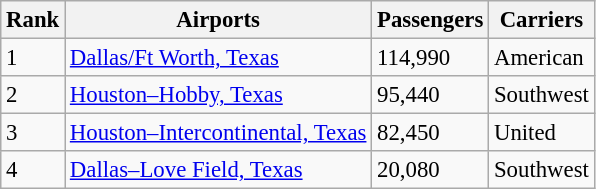<table class="wikitable" style="font-size: 95%" width= align=>
<tr>
<th>Rank</th>
<th>Airports</th>
<th>Passengers</th>
<th>Carriers</th>
</tr>
<tr>
<td>1</td>
<td><a href='#'>Dallas/Ft Worth, Texas</a></td>
<td>114,990</td>
<td>American</td>
</tr>
<tr>
<td>2</td>
<td><a href='#'>Houston–Hobby, Texas</a></td>
<td>95,440</td>
<td>Southwest</td>
</tr>
<tr>
<td>3</td>
<td><a href='#'>Houston–Intercontinental, Texas</a></td>
<td>82,450</td>
<td>United</td>
</tr>
<tr>
<td>4</td>
<td><a href='#'>Dallas–Love Field, Texas</a></td>
<td>20,080</td>
<td>Southwest</td>
</tr>
</table>
